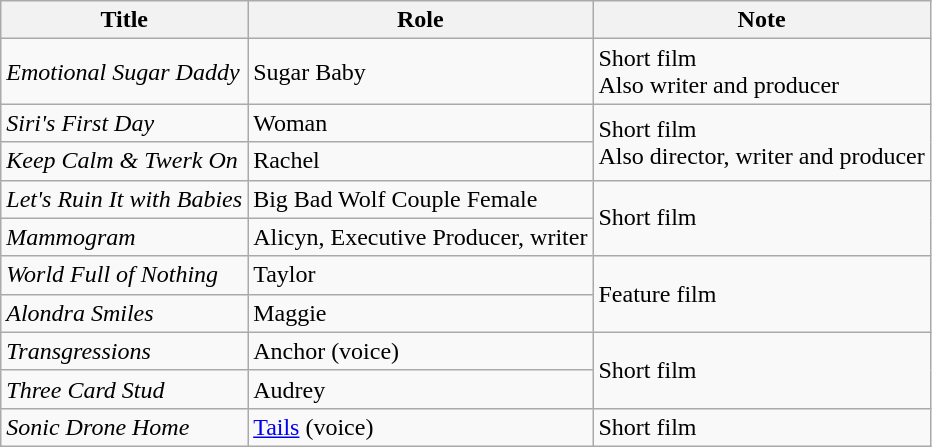<table class="wikitable">
<tr>
<th>Title</th>
<th>Role</th>
<th>Note</th>
</tr>
<tr>
<td><em>Emotional Sugar Daddy</em></td>
<td>Sugar Baby</td>
<td>Short film<br>Also writer and producer</td>
</tr>
<tr>
<td><em>Siri's First Day</em></td>
<td>Woman</td>
<td rowspan="2">Short film<br>Also director, writer and producer</td>
</tr>
<tr>
<td><em>Keep Calm & Twerk On</em></td>
<td>Rachel</td>
</tr>
<tr>
<td><em>Let's Ruin It with Babies</em></td>
<td>Big Bad Wolf Couple Female</td>
<td rowspan="2">Short film</td>
</tr>
<tr>
<td><em>Mammogram</em></td>
<td>Alicyn, Executive Producer, writer</td>
</tr>
<tr>
<td><em>World Full of Nothing</em></td>
<td>Taylor</td>
<td rowspan="2">Feature film</td>
</tr>
<tr>
<td><em>Alondra Smiles</em></td>
<td>Maggie</td>
</tr>
<tr>
<td><em>Transgressions</em></td>
<td>Anchor (voice)</td>
<td rowspan="2">Short film</td>
</tr>
<tr>
<td><em>Three Card Stud</em></td>
<td>Audrey</td>
</tr>
<tr>
<td><em>Sonic Drone Home</em></td>
<td><a href='#'>Tails</a> (voice)</td>
<td>Short film</td>
</tr>
</table>
